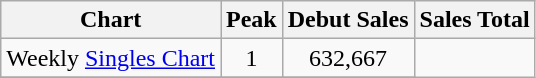<table class="wikitable">
<tr>
<th style="text-align:center;">Chart</th>
<th style="text-align:center;">Peak</th>
<th style="text-align:center;">Debut Sales</th>
<th style="text-align:center;">Sales Total</th>
</tr>
<tr>
<td align="left">Weekly <a href='#'>Singles Chart</a></td>
<td style="text-align:center;">1</td>
<td style="text-align:center;">632,667</td>
</tr>
<tr>
</tr>
</table>
